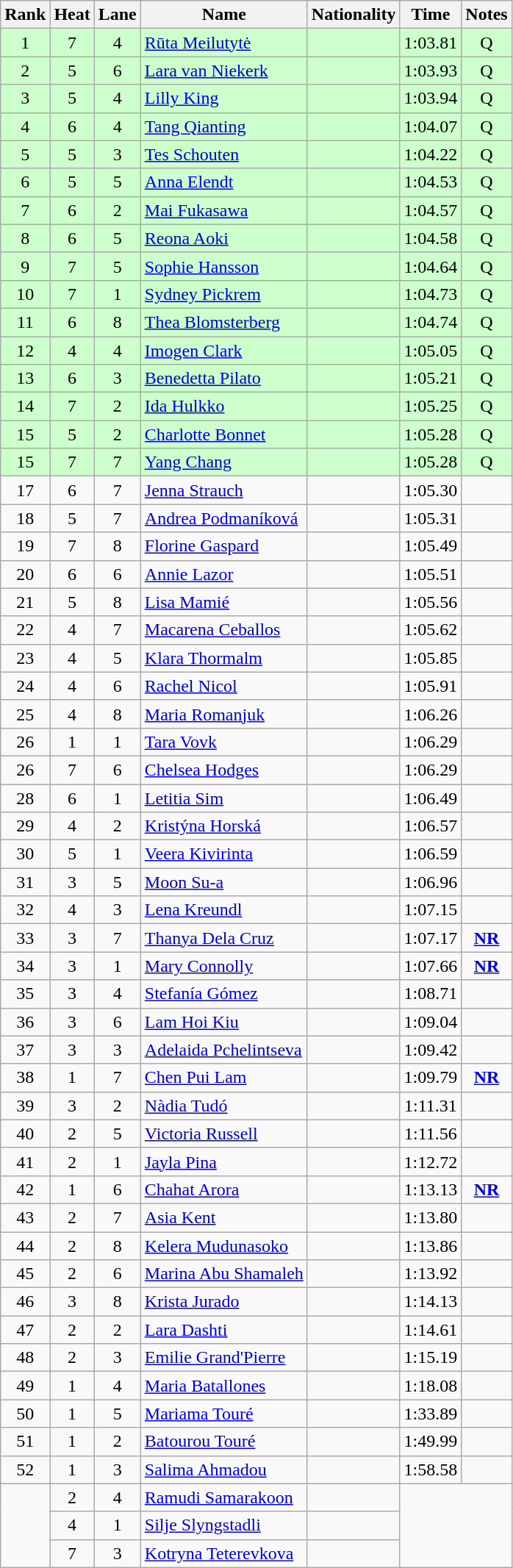<table class="wikitable sortable" style="text-align:center">
<tr>
<th>Rank</th>
<th>Heat</th>
<th>Lane</th>
<th>Name</th>
<th>Nationality</th>
<th>Time</th>
<th>Notes</th>
</tr>
<tr bgcolor=ccffcc>
<td>1</td>
<td>7</td>
<td>4</td>
<td align=left><a href='#'>Rūta Meilutytė</a></td>
<td align=left></td>
<td>1:03.81</td>
<td>Q</td>
</tr>
<tr bgcolor=ccffcc>
<td>2</td>
<td>5</td>
<td>6</td>
<td align=left><a href='#'>Lara van Niekerk</a></td>
<td align=left></td>
<td>1:03.93</td>
<td>Q</td>
</tr>
<tr bgcolor=ccffcc>
<td>3</td>
<td>5</td>
<td>4</td>
<td align=left><a href='#'>Lilly King</a></td>
<td align=left></td>
<td>1:03.94</td>
<td>Q</td>
</tr>
<tr bgcolor=ccffcc>
<td>4</td>
<td>6</td>
<td>4</td>
<td align=left><a href='#'>Tang Qianting</a></td>
<td align=left></td>
<td>1:04.07</td>
<td>Q</td>
</tr>
<tr bgcolor=ccffcc>
<td>5</td>
<td>5</td>
<td>3</td>
<td align=left><a href='#'>Tes Schouten</a></td>
<td align=left></td>
<td>1:04.22</td>
<td>Q</td>
</tr>
<tr bgcolor=ccffcc>
<td>6</td>
<td>5</td>
<td>5</td>
<td align=left><a href='#'>Anna Elendt</a></td>
<td align=left></td>
<td>1:04.53</td>
<td>Q</td>
</tr>
<tr bgcolor=ccffcc>
<td>7</td>
<td>6</td>
<td>2</td>
<td align=left><a href='#'>Mai Fukasawa</a></td>
<td align=left></td>
<td>1:04.57</td>
<td>Q</td>
</tr>
<tr bgcolor=ccffcc>
<td>8</td>
<td>6</td>
<td>5</td>
<td align=left><a href='#'>Reona Aoki</a></td>
<td align=left></td>
<td>1:04.58</td>
<td>Q</td>
</tr>
<tr bgcolor=ccffcc>
<td>9</td>
<td>7</td>
<td>5</td>
<td align=left><a href='#'>Sophie Hansson</a></td>
<td align=left></td>
<td>1:04.64</td>
<td>Q</td>
</tr>
<tr bgcolor=ccffcc>
<td>10</td>
<td>7</td>
<td>1</td>
<td align=left><a href='#'>Sydney Pickrem</a></td>
<td align=left></td>
<td>1:04.73</td>
<td>Q</td>
</tr>
<tr bgcolor=ccffcc>
<td>11</td>
<td>6</td>
<td>8</td>
<td align=left><a href='#'>Thea Blomsterberg</a></td>
<td align=left></td>
<td>1:04.74</td>
<td>Q</td>
</tr>
<tr bgcolor=ccffcc>
<td>12</td>
<td>4</td>
<td>4</td>
<td align=left><a href='#'>Imogen Clark</a></td>
<td align=left></td>
<td>1:05.05</td>
<td>Q</td>
</tr>
<tr bgcolor=ccffcc>
<td>13</td>
<td>6</td>
<td>3</td>
<td align=left><a href='#'>Benedetta Pilato</a></td>
<td align=left></td>
<td>1:05.21</td>
<td>Q</td>
</tr>
<tr bgcolor=ccffcc>
<td>14</td>
<td>7</td>
<td>2</td>
<td align=left><a href='#'>Ida Hulkko</a></td>
<td align=left></td>
<td>1:05.25</td>
<td>Q</td>
</tr>
<tr bgcolor=ccffcc>
<td>15</td>
<td>5</td>
<td>2</td>
<td align=left><a href='#'>Charlotte Bonnet</a></td>
<td align=left></td>
<td>1:05.28</td>
<td>Q</td>
</tr>
<tr bgcolor=ccffcc>
<td>15</td>
<td>7</td>
<td>7</td>
<td align=left><a href='#'>Yang Chang</a></td>
<td align=left></td>
<td>1:05.28</td>
<td>Q</td>
</tr>
<tr>
<td>17</td>
<td>6</td>
<td>7</td>
<td align=left><a href='#'>Jenna Strauch</a></td>
<td align=left></td>
<td>1:05.30</td>
<td></td>
</tr>
<tr>
<td>18</td>
<td>5</td>
<td>7</td>
<td align=left><a href='#'>Andrea Podmaníková</a></td>
<td align=left></td>
<td>1:05.31</td>
<td></td>
</tr>
<tr>
<td>19</td>
<td>7</td>
<td>8</td>
<td align=left><a href='#'>Florine Gaspard</a></td>
<td align=left></td>
<td>1:05.49</td>
<td></td>
</tr>
<tr>
<td>20</td>
<td>6</td>
<td>6</td>
<td align=left><a href='#'>Annie Lazor</a></td>
<td align=left></td>
<td>1:05.51</td>
<td></td>
</tr>
<tr>
<td>21</td>
<td>5</td>
<td>8</td>
<td align=left><a href='#'>Lisa Mamié</a></td>
<td align=left></td>
<td>1:05.56</td>
<td></td>
</tr>
<tr>
<td>22</td>
<td>4</td>
<td>7</td>
<td align=left><a href='#'>Macarena Ceballos</a></td>
<td align=left></td>
<td>1:05.62</td>
<td></td>
</tr>
<tr>
<td>23</td>
<td>4</td>
<td>5</td>
<td align=left><a href='#'>Klara Thormalm</a></td>
<td align=left></td>
<td>1:05.85</td>
<td></td>
</tr>
<tr>
<td>24</td>
<td>4</td>
<td>6</td>
<td align=left><a href='#'>Rachel Nicol</a></td>
<td align=left></td>
<td>1:05.91</td>
<td></td>
</tr>
<tr>
<td>25</td>
<td>4</td>
<td>8</td>
<td align=left><a href='#'>Maria Romanjuk</a></td>
<td align=left></td>
<td>1:06.26</td>
<td></td>
</tr>
<tr>
<td>26</td>
<td>1</td>
<td>1</td>
<td align=left><a href='#'>Tara Vovk</a></td>
<td align=left></td>
<td>1:06.29</td>
<td></td>
</tr>
<tr>
<td>26</td>
<td>7</td>
<td>6</td>
<td align=left><a href='#'>Chelsea Hodges</a></td>
<td align=left></td>
<td>1:06.29</td>
<td></td>
</tr>
<tr>
<td>28</td>
<td>6</td>
<td>1</td>
<td align=left><a href='#'>Letitia Sim</a></td>
<td align=left></td>
<td>1:06.49</td>
<td></td>
</tr>
<tr>
<td>29</td>
<td>4</td>
<td>2</td>
<td align=left><a href='#'>Kristýna Horská</a></td>
<td align=left></td>
<td>1:06.57</td>
<td></td>
</tr>
<tr>
<td>30</td>
<td>5</td>
<td>1</td>
<td align=left><a href='#'>Veera Kivirinta</a></td>
<td align=left></td>
<td>1:06.59</td>
<td></td>
</tr>
<tr>
<td>31</td>
<td>3</td>
<td>5</td>
<td align=left><a href='#'>Moon Su-a</a></td>
<td align=left></td>
<td>1:06.96</td>
<td></td>
</tr>
<tr>
<td>32</td>
<td>4</td>
<td>3</td>
<td align=left><a href='#'>Lena Kreundl</a></td>
<td align=left></td>
<td>1:07.15</td>
<td></td>
</tr>
<tr>
<td>33</td>
<td>3</td>
<td>7</td>
<td align=left><a href='#'>Thanya Dela Cruz</a></td>
<td align=left></td>
<td>1:07.17</td>
<td><strong><a href='#'>NR</a></strong></td>
</tr>
<tr>
<td>34</td>
<td>3</td>
<td>1</td>
<td align=left><a href='#'>Mary Connolly</a></td>
<td align=left></td>
<td>1:07.66</td>
<td><strong><a href='#'>NR</a></strong></td>
</tr>
<tr>
<td>35</td>
<td>3</td>
<td>4</td>
<td align=left><a href='#'>Stefanía Gómez</a></td>
<td align=left></td>
<td>1:08.71</td>
<td></td>
</tr>
<tr>
<td>36</td>
<td>3</td>
<td>6</td>
<td align=left><a href='#'>Lam Hoi Kiu</a></td>
<td align=left></td>
<td>1:09.04</td>
<td></td>
</tr>
<tr>
<td>37</td>
<td>3</td>
<td>3</td>
<td align=left><a href='#'>Adelaida Pchelintseva</a></td>
<td align=left></td>
<td>1:09.42</td>
<td></td>
</tr>
<tr>
<td>38</td>
<td>1</td>
<td>7</td>
<td align=left><a href='#'>Chen Pui Lam</a></td>
<td align=left></td>
<td>1:09.79</td>
<td><strong><a href='#'>NR</a></strong></td>
</tr>
<tr>
<td>39</td>
<td>3</td>
<td>2</td>
<td align=left><a href='#'>Nàdia Tudó</a></td>
<td align=left></td>
<td>1:11.31</td>
<td></td>
</tr>
<tr>
<td>40</td>
<td>2</td>
<td>5</td>
<td align=left><a href='#'>Victoria Russell</a></td>
<td align=left></td>
<td>1:11.56</td>
<td></td>
</tr>
<tr>
<td>41</td>
<td>2</td>
<td>1</td>
<td align=left><a href='#'>Jayla Pina</a></td>
<td align=left></td>
<td>1:12.72</td>
<td></td>
</tr>
<tr>
<td>42</td>
<td>1</td>
<td>6</td>
<td align=left><a href='#'>Chahat Arora</a></td>
<td align=left></td>
<td>1:13.13</td>
<td><strong><a href='#'>NR</a></strong></td>
</tr>
<tr>
<td>43</td>
<td>2</td>
<td>7</td>
<td align=left><a href='#'>Asia Kent</a></td>
<td align=left></td>
<td>1:13.80</td>
<td></td>
</tr>
<tr>
<td>44</td>
<td>2</td>
<td>8</td>
<td align=left><a href='#'>Kelera Mudunasoko</a></td>
<td align=left></td>
<td>1:13.86</td>
<td></td>
</tr>
<tr>
<td>45</td>
<td>2</td>
<td>6</td>
<td align=left><a href='#'>Marina Abu Shamaleh</a></td>
<td align=left></td>
<td>1:13.92</td>
<td></td>
</tr>
<tr>
<td>46</td>
<td>3</td>
<td>8</td>
<td align=left><a href='#'>Krista Jurado</a></td>
<td align=left></td>
<td>1:14.13</td>
<td></td>
</tr>
<tr>
<td>47</td>
<td>2</td>
<td>2</td>
<td align=left><a href='#'>Lara Dashti</a></td>
<td align=left></td>
<td>1:14.61</td>
<td></td>
</tr>
<tr>
<td>48</td>
<td>2</td>
<td>3</td>
<td align=left><a href='#'>Emilie Grand'Pierre</a></td>
<td align=left></td>
<td>1:15.19</td>
<td></td>
</tr>
<tr>
<td>49</td>
<td>1</td>
<td>4</td>
<td align=left><a href='#'>Maria Batallones</a></td>
<td align=left></td>
<td>1:18.08</td>
<td></td>
</tr>
<tr>
<td>50</td>
<td>1</td>
<td>5</td>
<td align=left><a href='#'>Mariama Touré</a></td>
<td align=left></td>
<td>1:33.89</td>
<td></td>
</tr>
<tr>
<td>51</td>
<td>1</td>
<td>2</td>
<td align=left><a href='#'>Batourou Touré</a></td>
<td align=left></td>
<td>1:49.99</td>
<td></td>
</tr>
<tr>
<td>52</td>
<td>1</td>
<td>3</td>
<td align=left><a href='#'>Salima Ahmadou</a></td>
<td align=left></td>
<td>1:58.58</td>
<td></td>
</tr>
<tr>
<td rowspan=3></td>
<td>2</td>
<td>4</td>
<td align=left><a href='#'>Ramudi Samarakoon</a></td>
<td align=left></td>
<td colspan=2 rowspan=3></td>
</tr>
<tr>
<td>4</td>
<td>1</td>
<td align=left><a href='#'>Silje Slyngstadli</a></td>
<td align=left></td>
</tr>
<tr>
<td>7</td>
<td>3</td>
<td align=left><a href='#'>Kotryna Teterevkova</a></td>
<td align=left></td>
</tr>
</table>
